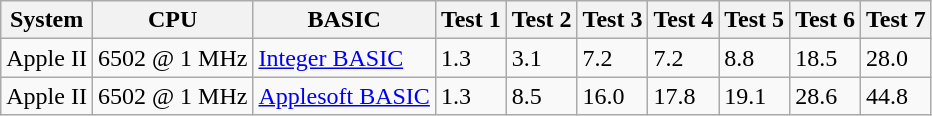<table class="wikitable">
<tr>
<th>System</th>
<th>CPU</th>
<th>BASIC</th>
<th>Test 1</th>
<th>Test 2</th>
<th>Test 3</th>
<th>Test 4</th>
<th>Test 5</th>
<th>Test 6</th>
<th>Test 7</th>
</tr>
<tr>
<td>Apple II</td>
<td>6502 @ 1 MHz</td>
<td><a href='#'>Integer BASIC</a></td>
<td>1.3</td>
<td>3.1</td>
<td>7.2</td>
<td>7.2</td>
<td>8.8</td>
<td>18.5</td>
<td>28.0</td>
</tr>
<tr>
<td>Apple II</td>
<td>6502 @ 1 MHz</td>
<td><a href='#'>Applesoft BASIC</a></td>
<td>1.3</td>
<td>8.5</td>
<td>16.0</td>
<td>17.8</td>
<td>19.1</td>
<td>28.6</td>
<td>44.8</td>
</tr>
</table>
